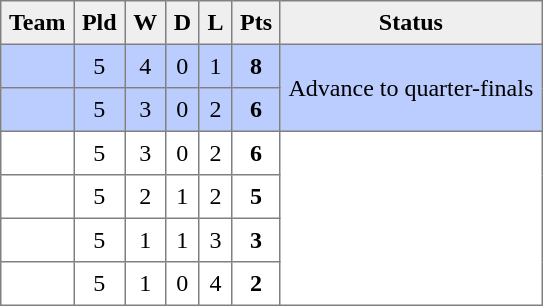<table style=border-collapse:collapse border=1 cellspacing=0 cellpadding=5>
<tr align=center bgcolor=#efefef>
<th>Team</th>
<th>Pld</th>
<th>W</th>
<th>D</th>
<th>L</th>
<th>Pts</th>
<th>Status</th>
</tr>
<tr align=center style="background:#bbccff;">
<td style="text-align:left;"> </td>
<td>5</td>
<td>4</td>
<td>0</td>
<td>1</td>
<td><strong>8</strong></td>
<td rowspan=2>Advance to quarter-finals</td>
</tr>
<tr align=center style="background:#bbccff;">
<td style="text-align:left;"> </td>
<td>5</td>
<td>3</td>
<td>0</td>
<td>2</td>
<td><strong>6</strong></td>
</tr>
<tr align=center style="background:#FFFFFF;">
<td style="text-align:left;"> </td>
<td>5</td>
<td>3</td>
<td>0</td>
<td>2</td>
<td><strong>6</strong></td>
<td rowspan=4></td>
</tr>
<tr align=center style="background:#FFFFFF;">
<td style="text-align:left;"> </td>
<td>5</td>
<td>2</td>
<td>1</td>
<td>2</td>
<td><strong>5</strong></td>
</tr>
<tr align=center style="background:#FFFFFF;">
<td style="text-align:left;"> </td>
<td>5</td>
<td>1</td>
<td>1</td>
<td>3</td>
<td><strong>3</strong></td>
</tr>
<tr align=center style="background:#FFFFFF;">
<td style="text-align:left;"> </td>
<td>5</td>
<td>1</td>
<td>0</td>
<td>4</td>
<td><strong>2</strong></td>
</tr>
</table>
